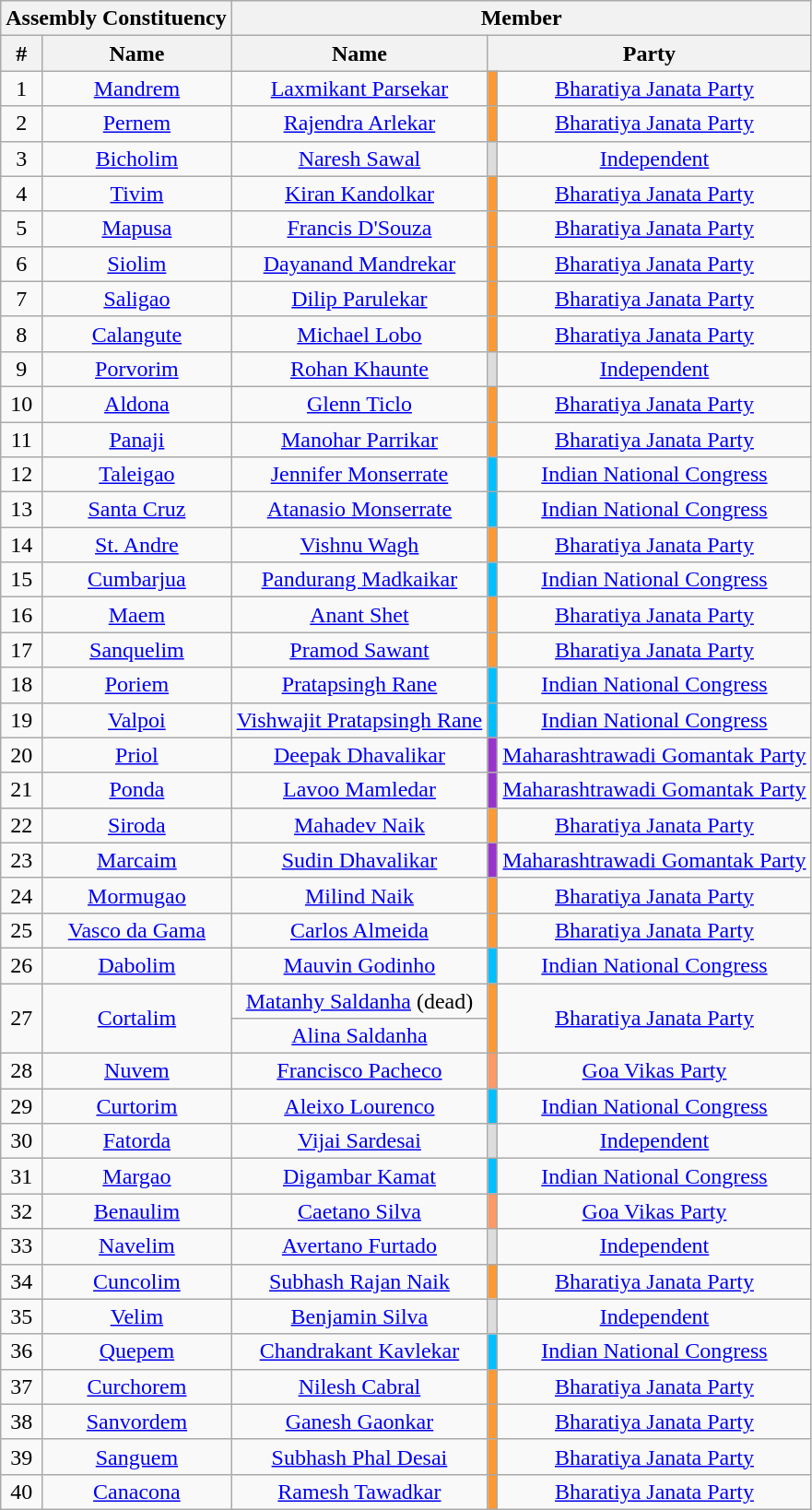<table class="wikitable sortable" style="text-align:center;">
<tr>
<th colspan="2">Assembly Constituency</th>
<th colspan="3">Member</th>
</tr>
<tr>
<th>#</th>
<th>Name</th>
<th>Name</th>
<th colspan="2">Party</th>
</tr>
<tr>
<td>1</td>
<td><a href='#'>Mandrem</a></td>
<td><a href='#'>Laxmikant Parsekar</a></td>
<td style="background:#f93;"></td>
<td><a href='#'>Bharatiya Janata Party</a></td>
</tr>
<tr>
<td>2</td>
<td><a href='#'>Pernem</a></td>
<td><a href='#'>Rajendra Arlekar</a></td>
<td style="background:#f93;"></td>
<td><a href='#'>Bharatiya Janata Party</a></td>
</tr>
<tr>
<td>3</td>
<td><a href='#'>Bicholim</a></td>
<td><a href='#'>Naresh Sawal</a></td>
<td style="background:#ddd;"></td>
<td><a href='#'>Independent</a></td>
</tr>
<tr>
<td>4</td>
<td><a href='#'>Tivim</a></td>
<td><a href='#'>Kiran Kandolkar</a></td>
<td style="background:#f93;"></td>
<td><a href='#'>Bharatiya Janata Party</a></td>
</tr>
<tr>
<td>5</td>
<td><a href='#'>Mapusa</a></td>
<td><a href='#'>Francis D'Souza</a></td>
<td style="background:#f93;"></td>
<td><a href='#'>Bharatiya Janata Party</a></td>
</tr>
<tr>
<td>6</td>
<td><a href='#'>Siolim</a></td>
<td><a href='#'>Dayanand Mandrekar</a></td>
<td style="background:#f93;"></td>
<td><a href='#'>Bharatiya Janata Party</a></td>
</tr>
<tr>
<td>7</td>
<td><a href='#'>Saligao</a></td>
<td><a href='#'>Dilip Parulekar</a></td>
<td style="background:#f93;"></td>
<td><a href='#'>Bharatiya Janata Party</a></td>
</tr>
<tr>
<td>8</td>
<td><a href='#'>Calangute</a></td>
<td><a href='#'>Michael Lobo</a></td>
<td style="background:#f93;"></td>
<td><a href='#'>Bharatiya Janata Party</a></td>
</tr>
<tr>
<td>9</td>
<td><a href='#'>Porvorim</a></td>
<td><a href='#'>Rohan Khaunte</a></td>
<td style="background:#ddd;"></td>
<td><a href='#'>Independent</a></td>
</tr>
<tr>
<td>10</td>
<td><a href='#'>Aldona</a></td>
<td><a href='#'>Glenn Ticlo</a></td>
<td style="background:#f93;"></td>
<td><a href='#'>Bharatiya Janata Party</a></td>
</tr>
<tr>
<td>11</td>
<td><a href='#'>Panaji</a></td>
<td><a href='#'>Manohar Parrikar</a></td>
<td style="background:#f93;"></td>
<td><a href='#'>Bharatiya Janata Party</a></td>
</tr>
<tr>
<td>12</td>
<td><a href='#'>Taleigao</a></td>
<td><a href='#'>Jennifer Monserrate</a></td>
<td style="background:#00bfff;"></td>
<td><a href='#'>Indian National Congress</a></td>
</tr>
<tr>
<td>13</td>
<td><a href='#'>Santa Cruz</a></td>
<td><a href='#'>Atanasio Monserrate</a></td>
<td style="background:#00bfff;"></td>
<td><a href='#'>Indian National Congress</a></td>
</tr>
<tr>
<td>14</td>
<td><a href='#'>St. Andre</a></td>
<td><a href='#'>Vishnu Wagh</a></td>
<td style="background:#f93;"></td>
<td><a href='#'>Bharatiya Janata Party</a></td>
</tr>
<tr>
<td>15</td>
<td><a href='#'>Cumbarjua</a></td>
<td><a href='#'>Pandurang Madkaikar</a></td>
<td style="background:#00bfff;"></td>
<td><a href='#'>Indian National Congress</a></td>
</tr>
<tr>
<td>16</td>
<td><a href='#'>Maem</a></td>
<td><a href='#'>Anant Shet</a></td>
<td style="background:#f93;"></td>
<td><a href='#'>Bharatiya Janata Party</a></td>
</tr>
<tr>
<td>17</td>
<td><a href='#'>Sanquelim</a></td>
<td><a href='#'>Pramod Sawant</a></td>
<td style="background:#f93;"></td>
<td><a href='#'>Bharatiya Janata Party</a></td>
</tr>
<tr>
<td>18</td>
<td><a href='#'>Poriem</a></td>
<td><a href='#'>Pratapsingh Rane</a></td>
<td style="background:#00bfff;"></td>
<td><a href='#'>Indian National Congress</a></td>
</tr>
<tr>
<td>19</td>
<td><a href='#'>Valpoi</a></td>
<td><a href='#'>Vishwajit Pratapsingh Rane</a></td>
<td style="background:#00bfff;"></td>
<td><a href='#'>Indian National Congress</a></td>
</tr>
<tr>
<td>20</td>
<td><a href='#'>Priol</a></td>
<td><a href='#'>Deepak Dhavalikar</a></td>
<td style="background:#93c;"></td>
<td><a href='#'>Maharashtrawadi Gomantak Party</a></td>
</tr>
<tr>
<td>21</td>
<td><a href='#'>Ponda</a></td>
<td><a href='#'>Lavoo Mamledar</a></td>
<td style="background:#93c;"></td>
<td><a href='#'>Maharashtrawadi Gomantak Party</a></td>
</tr>
<tr>
<td>22</td>
<td><a href='#'>Siroda</a></td>
<td><a href='#'>Mahadev Naik</a></td>
<td style="background:#f93;"></td>
<td><a href='#'>Bharatiya Janata Party</a></td>
</tr>
<tr>
<td>23</td>
<td><a href='#'>Marcaim</a></td>
<td><a href='#'>Sudin Dhavalikar</a></td>
<td style="background:#93c;"></td>
<td><a href='#'>Maharashtrawadi Gomantak Party</a></td>
</tr>
<tr>
<td>24</td>
<td><a href='#'>Mormugao</a></td>
<td><a href='#'>Milind Naik</a></td>
<td style="background:#f93;"></td>
<td><a href='#'>Bharatiya Janata Party</a></td>
</tr>
<tr>
<td>25</td>
<td><a href='#'>Vasco da Gama</a></td>
<td><a href='#'>Carlos Almeida</a></td>
<td style="background:#f93;"></td>
<td><a href='#'>Bharatiya Janata Party</a></td>
</tr>
<tr>
<td>26</td>
<td><a href='#'>Dabolim</a></td>
<td><a href='#'>Mauvin Godinho</a></td>
<td style="background:#00bfff;"></td>
<td><a href='#'>Indian National Congress</a></td>
</tr>
<tr>
<td rowspan="2">27</td>
<td rowspan="2"><a href='#'>Cortalim</a></td>
<td><a href='#'>Matanhy Saldanha</a> (dead)</td>
<td rowspan="2" style="background:#f93;"></td>
<td rowspan="2"><a href='#'>Bharatiya Janata Party</a></td>
</tr>
<tr>
<td><a href='#'>Alina Saldanha</a></td>
</tr>
<tr>
<td>28</td>
<td><a href='#'>Nuvem</a></td>
<td><a href='#'>Francisco Pacheco</a></td>
<td style="background:#f96;"></td>
<td><a href='#'>Goa Vikas Party</a></td>
</tr>
<tr>
<td>29</td>
<td><a href='#'>Curtorim</a></td>
<td><a href='#'>Aleixo Lourenco</a></td>
<td style="background:#00bfff;"></td>
<td><a href='#'>Indian National Congress</a></td>
</tr>
<tr>
<td>30</td>
<td><a href='#'>Fatorda</a></td>
<td><a href='#'>Vijai Sardesai</a></td>
<td style="background:#ddd;"></td>
<td><a href='#'>Independent</a></td>
</tr>
<tr>
<td>31</td>
<td><a href='#'>Margao</a></td>
<td><a href='#'>Digambar Kamat</a></td>
<td style="background:#00bfff;"></td>
<td><a href='#'>Indian National Congress</a></td>
</tr>
<tr>
<td>32</td>
<td><a href='#'>Benaulim</a></td>
<td><a href='#'>Caetano Silva</a></td>
<td style="background:#f96;"></td>
<td><a href='#'>Goa Vikas Party</a></td>
</tr>
<tr>
<td>33</td>
<td><a href='#'>Navelim</a></td>
<td><a href='#'>Avertano Furtado</a></td>
<td style="background:#ddd;"></td>
<td><a href='#'>Independent</a></td>
</tr>
<tr>
<td>34</td>
<td><a href='#'>Cuncolim</a></td>
<td><a href='#'>Subhash Rajan Naik</a></td>
<td style="background:#f93;"></td>
<td><a href='#'>Bharatiya Janata Party</a></td>
</tr>
<tr>
<td>35</td>
<td><a href='#'>Velim</a></td>
<td><a href='#'>Benjamin Silva</a></td>
<td style="background:#ddd;"></td>
<td><a href='#'>Independent</a></td>
</tr>
<tr>
<td>36</td>
<td><a href='#'>Quepem</a></td>
<td><a href='#'>Chandrakant Kavlekar</a></td>
<td style="background:#00bfff;"></td>
<td><a href='#'>Indian National Congress</a></td>
</tr>
<tr>
<td>37</td>
<td><a href='#'>Curchorem</a></td>
<td><a href='#'>Nilesh Cabral</a></td>
<td style="background:#f93;"></td>
<td><a href='#'>Bharatiya Janata Party</a></td>
</tr>
<tr>
<td>38</td>
<td><a href='#'>Sanvordem</a></td>
<td><a href='#'>Ganesh Gaonkar</a></td>
<td style="background:#f93;"></td>
<td><a href='#'>Bharatiya Janata Party</a></td>
</tr>
<tr>
<td>39</td>
<td><a href='#'>Sanguem</a></td>
<td><a href='#'>Subhash Phal Desai</a></td>
<td style="background:#f93;"></td>
<td><a href='#'>Bharatiya Janata Party</a></td>
</tr>
<tr>
<td>40</td>
<td><a href='#'>Canacona</a></td>
<td><a href='#'>Ramesh Tawadkar</a></td>
<td style="background:#f93;"></td>
<td><a href='#'>Bharatiya Janata Party</a></td>
</tr>
</table>
